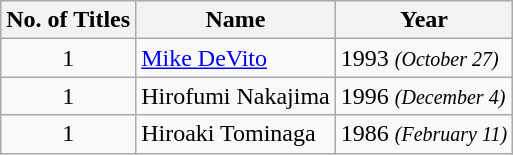<table class="wikitable plainrowheaders sortable">
<tr>
<th scope=col>No. of Titles</th>
<th scope=col>Name</th>
<th scope=col>Year</th>
</tr>
<tr>
<td align="center">1</td>
<td> <a href='#'>Mike DeVito</a></td>
<td>1993 <small><em>(October 27)</em></small></td>
</tr>
<tr>
<td align="center">1</td>
<td> Hirofumi Nakajima</td>
<td>1996 <small><em>(December 4)</em></small></td>
</tr>
<tr>
<td align="center">1</td>
<td> Hiroaki Tominaga</td>
<td>1986 <small><em>(February 11)</em></small></td>
</tr>
</table>
